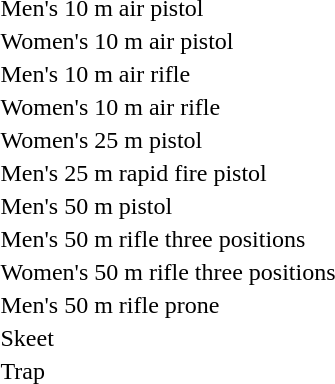<table>
<tr valign="top">
<td>Men's 10 m air pistol<br></td>
<td></td>
<td></td>
<td></td>
</tr>
<tr valign="top">
<td>Women's 10 m air pistol<br></td>
<td></td>
<td></td>
<td></td>
</tr>
<tr valign="top">
<td>Men's 10 m air rifle<br></td>
<td></td>
<td></td>
<td></td>
</tr>
<tr valign="top">
<td>Women's 10 m air rifle<br></td>
<td></td>
<td></td>
<td></td>
</tr>
<tr valign="top">
<td>Women's 25 m pistol<br></td>
<td></td>
<td></td>
<td></td>
</tr>
<tr valign="top">
<td>Men's 25 m rapid fire pistol<br></td>
<td></td>
<td></td>
<td></td>
</tr>
<tr valign="top">
<td>Men's 50 m pistol<br></td>
<td></td>
<td></td>
<td></td>
</tr>
<tr valign="top">
<td>Men's 50 m rifle three positions<br></td>
<td></td>
<td></td>
<td></td>
</tr>
<tr valign="top">
<td>Women's 50 m rifle three positions<br></td>
<td></td>
<td></td>
<td></td>
</tr>
<tr valign="top">
<td>Men's 50 m rifle prone<br></td>
<td></td>
<td></td>
<td></td>
</tr>
<tr valign="top">
<td>Skeet<br></td>
<td></td>
<td></td>
<td></td>
</tr>
<tr valign="top">
<td>Trap<br></td>
<td></td>
<td></td>
<td></td>
</tr>
</table>
